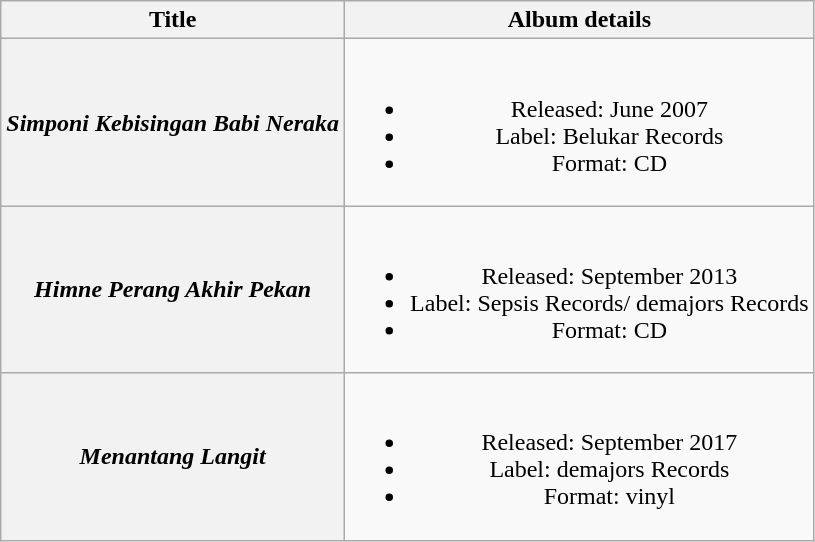<table class="wikitable plainrowheaders" style="text-align:center;">
<tr>
<th scope="col">Title</th>
<th scope="col">Album details</th>
</tr>
<tr>
<th scope="row"><em>Simponi Kebisingan Babi Neraka </em></th>
<td><br><ul><li>Released: June 2007</li><li>Label: Belukar Records</li><li>Format: CD</li></ul></td>
</tr>
<tr>
<th scope="row"><em>Himne Perang Akhir Pekan</em></th>
<td><br><ul><li>Released: September 2013</li><li>Label: Sepsis Records/ demajors Records</li><li>Format: CD</li></ul></td>
</tr>
<tr>
<th scope="row"><em>Menantang Langit</em></th>
<td><br><ul><li>Released: September 2017</li><li>Label: demajors Records</li><li>Format: vinyl</li></ul></td>
</tr>
</table>
